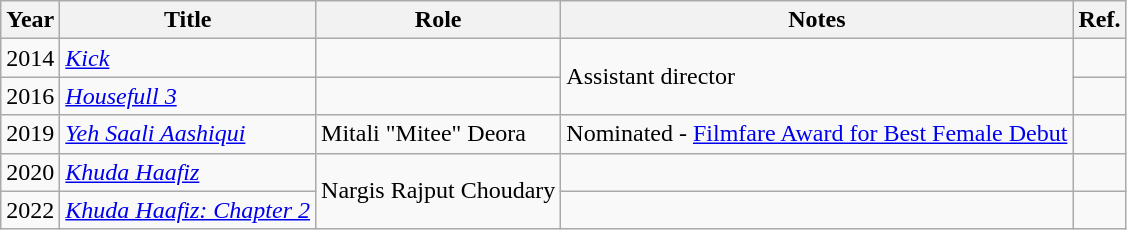<table class="wikitable sortable">
<tr>
<th>Year</th>
<th>Title</th>
<th>Role</th>
<th>Notes</th>
<th>Ref.</th>
</tr>
<tr>
<td>2014</td>
<td scope="row"><em><a href='#'>Kick</a></em></td>
<td></td>
<td rowspan="2">Assistant director</td>
<td></td>
</tr>
<tr>
<td>2016</td>
<td scope="row"><em><a href='#'>Housefull 3</a></em></td>
<td></td>
<td></td>
</tr>
<tr>
<td>2019</td>
<td scope="row"><em><a href='#'>Yeh Saali Aashiqui</a></em></td>
<td>Mitali "Mitee" Deora</td>
<td>Nominated - <a href='#'>Filmfare Award for Best Female Debut</a></td>
<td></td>
</tr>
<tr>
<td>2020</td>
<td scope="row"><em><a href='#'>Khuda Haafiz</a></em></td>
<td rowspan="2">Nargis Rajput Choudary</td>
<td></td>
<td></td>
</tr>
<tr>
<td>2022</td>
<td scope="row"><em><a href='#'>Khuda Haafiz: Chapter 2</a></em></td>
<td></td>
<td></td>
</tr>
</table>
